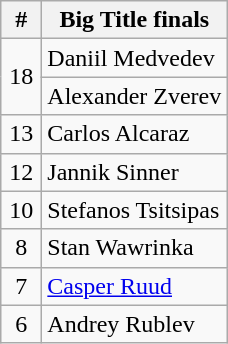<table class="wikitable" style="display: inline-table;">
<tr>
<th width=20>#</th>
<th>Big Title finals</th>
</tr>
<tr>
<td rowspan="2" align=center>18</td>
<td> Daniil Medvedev</td>
</tr>
<tr>
<td> Alexander Zverev</td>
</tr>
<tr>
<td align=center>13</td>
<td> Carlos Alcaraz</td>
</tr>
<tr>
<td align=center>12</td>
<td> Jannik Sinner</td>
</tr>
<tr>
<td align=center>10</td>
<td> Stefanos Tsitsipas</td>
</tr>
<tr>
<td align=center>8</td>
<td> Stan Wawrinka</td>
</tr>
<tr>
<td align=center>7</td>
<td> <a href='#'>Casper Ruud</a></td>
</tr>
<tr>
<td align=center>6</td>
<td> Andrey Rublev</td>
</tr>
</table>
